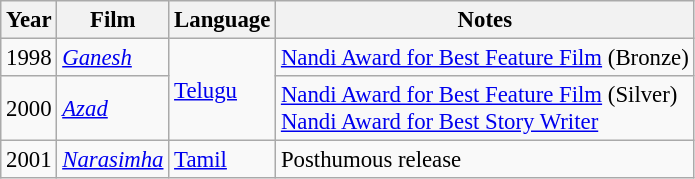<table class="wikitable" style="font-size: 95%;">
<tr>
<th>Year</th>
<th>Film</th>
<th>Language</th>
<th>Notes</th>
</tr>
<tr>
<td>1998</td>
<td><em><a href='#'>Ganesh</a></em></td>
<td rowspan="2"><a href='#'>Telugu</a></td>
<td><a href='#'>Nandi Award for Best Feature Film</a> (Bronze)</td>
</tr>
<tr>
<td>2000</td>
<td><em><a href='#'>Azad</a></em></td>
<td><a href='#'>Nandi Award for Best Feature Film</a> (Silver)<br><a href='#'>Nandi Award for Best Story Writer</a></td>
</tr>
<tr>
<td>2001</td>
<td><em><a href='#'>Narasimha</a></em></td>
<td><a href='#'>Tamil</a></td>
<td>Posthumous release</td>
</tr>
</table>
